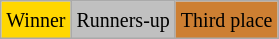<table class="wikitable">
<tr>
<td style="background-color: #FFD700;"><small>Winner</small></td>
<td style="background-color: #C0C0C0;"><small>Runners-up</small></td>
<td style="background-color: #CD7F32;"><small>Third place</small></td>
</tr>
</table>
